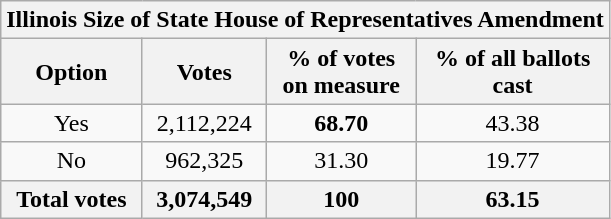<table class="wikitable">
<tr>
<th colspan=4 text align=center>Illinois Size of State House of Representatives Amendment</th>
</tr>
<tr>
<th>Option</th>
<th>Votes</th>
<th>% of votes<br>on measure</th>
<th>% of all ballots<br>cast</th>
</tr>
<tr>
<td text align=center>Yes</td>
<td text align=center>2,112,224</td>
<td text align=center><strong>68.70</strong></td>
<td text align=center>43.38</td>
</tr>
<tr>
<td text align=center>No</td>
<td text align=center>962,325</td>
<td text align=center>31.30</td>
<td text align=center>19.77</td>
</tr>
<tr>
<th text align=center>Total votes</th>
<th text align=center><strong>3,074,549</strong></th>
<th text align=center><strong>100</strong></th>
<th text align=center><strong>63.15</strong></th>
</tr>
</table>
